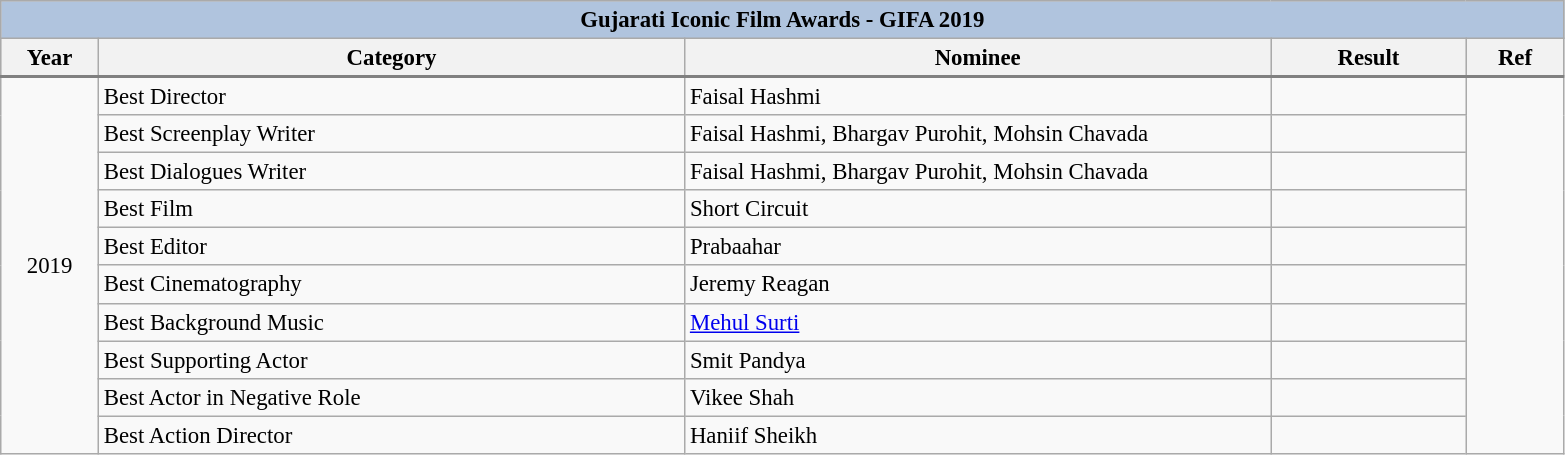<table class="wikitable" style="font-size:95%;" ;>
<tr style="background:#ccc; text-align:center;">
<th colspan="6" style="background: LightSteelBlue;"><strong>Gujarati Iconic Film Awards - GIFA 2019</strong></th>
</tr>
<tr style="background:#ccc; text-align:center;">
<th width=5%>Year</th>
<th style="width:30%;">Category</th>
<th style="width:30%;">Nominee</th>
<th style="width:10%;">Result</th>
<th style="width:5%;">Ref</th>
</tr>
<tr style="border-top:2px solid gray;">
<td rowspan="10" style="text-align:center;">2019</td>
<td>Best Director</td>
<td>Faisal Hashmi</td>
<td></td>
<td rowspan="11" style="text-align:center;"></td>
</tr>
<tr>
<td>Best Screenplay Writer</td>
<td>Faisal Hashmi, Bhargav Purohit, Mohsin Chavada</td>
<td></td>
</tr>
<tr>
<td>Best Dialogues Writer</td>
<td>Faisal Hashmi, Bhargav Purohit, Mohsin Chavada</td>
<td></td>
</tr>
<tr>
<td>Best Film</td>
<td>Short Circuit</td>
<td></td>
</tr>
<tr>
<td>Best Editor</td>
<td>Prabaahar</td>
<td></td>
</tr>
<tr>
<td>Best Cinematography</td>
<td>Jeremy Reagan</td>
<td></td>
</tr>
<tr>
<td>Best Background Music</td>
<td><a href='#'>Mehul Surti</a></td>
<td></td>
</tr>
<tr>
<td>Best Supporting Actor</td>
<td>Smit Pandya</td>
<td></td>
</tr>
<tr>
<td>Best Actor in Negative Role</td>
<td>Vikee Shah</td>
<td></td>
</tr>
<tr>
<td>Best Action Director</td>
<td>Haniif Sheikh</td>
<td></td>
</tr>
</table>
